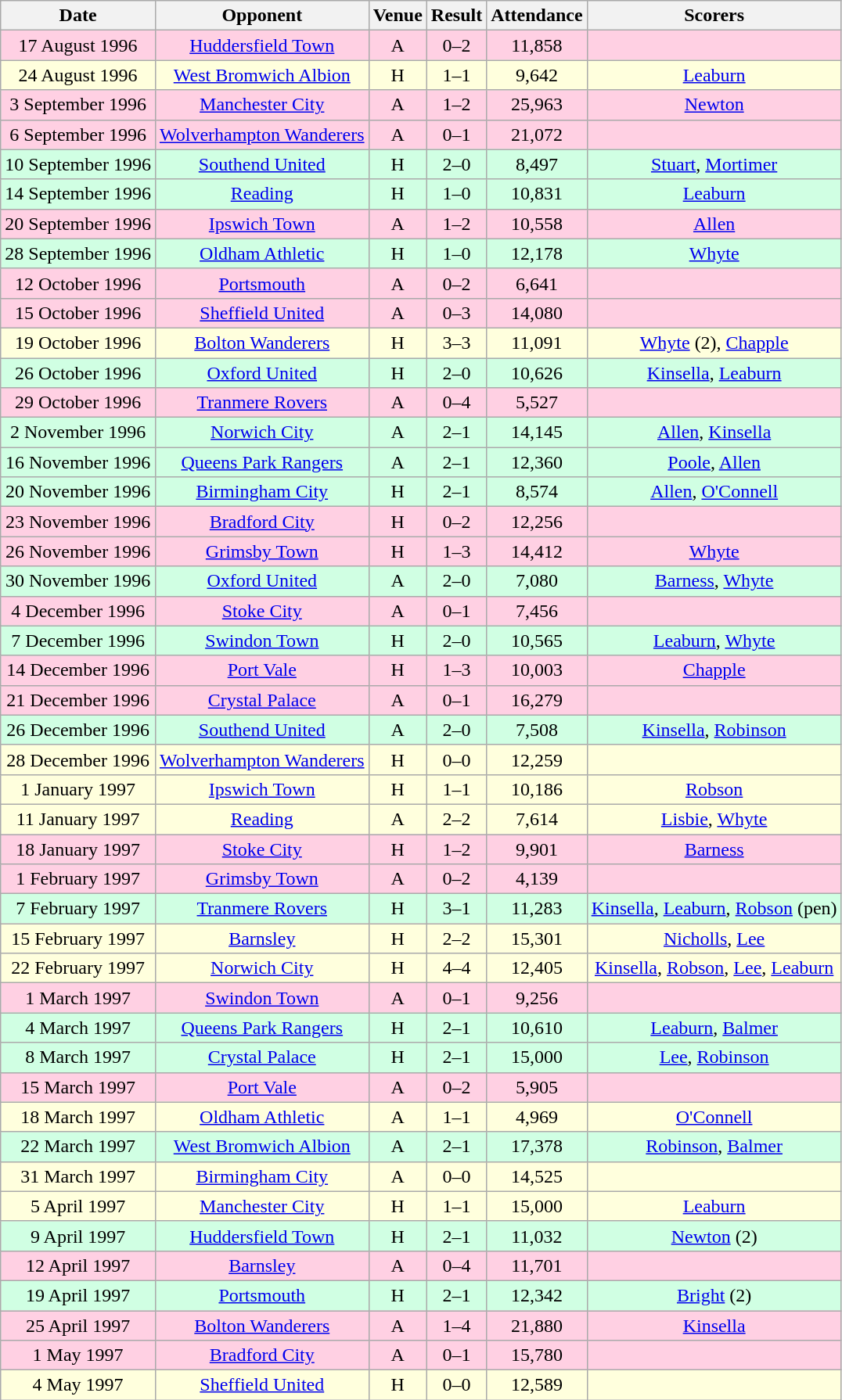<table class="wikitable sortable" style="font-size:100%; text-align:center">
<tr>
<th>Date</th>
<th>Opponent</th>
<th>Venue</th>
<th>Result</th>
<th>Attendance</th>
<th>Scorers</th>
</tr>
<tr style="background-color: #ffd0e3;">
<td>17 August 1996</td>
<td><a href='#'>Huddersfield Town</a></td>
<td>A</td>
<td>0–2</td>
<td>11,858</td>
<td></td>
</tr>
<tr style="background-color: #ffffdd;">
<td>24 August 1996</td>
<td><a href='#'>West Bromwich Albion</a></td>
<td>H</td>
<td>1–1</td>
<td>9,642</td>
<td><a href='#'>Leaburn</a></td>
</tr>
<tr style="background-color: #ffd0e3;">
<td>3 September 1996</td>
<td><a href='#'>Manchester City</a></td>
<td>A</td>
<td>1–2</td>
<td>25,963</td>
<td><a href='#'>Newton</a></td>
</tr>
<tr style="background-color: #ffd0e3;">
<td>6 September 1996</td>
<td><a href='#'>Wolverhampton Wanderers</a></td>
<td>A</td>
<td>0–1</td>
<td>21,072</td>
<td></td>
</tr>
<tr style="background-color: #d0ffe3;">
<td>10 September 1996</td>
<td><a href='#'>Southend United</a></td>
<td>H</td>
<td>2–0</td>
<td>8,497</td>
<td><a href='#'>Stuart</a>, <a href='#'>Mortimer</a></td>
</tr>
<tr style="background-color: #d0ffe3;">
<td>14 September 1996</td>
<td><a href='#'>Reading</a></td>
<td>H</td>
<td>1–0</td>
<td>10,831</td>
<td><a href='#'>Leaburn</a></td>
</tr>
<tr style="background-color: #ffd0e3;">
<td>20 September 1996</td>
<td><a href='#'>Ipswich Town</a></td>
<td>A</td>
<td>1–2</td>
<td>10,558</td>
<td><a href='#'>Allen</a></td>
</tr>
<tr style="background-color: #d0ffe3;">
<td>28 September 1996</td>
<td><a href='#'>Oldham Athletic</a></td>
<td>H</td>
<td>1–0</td>
<td>12,178</td>
<td><a href='#'>Whyte</a></td>
</tr>
<tr style="background-color: #ffd0e3;">
<td>12 October 1996</td>
<td><a href='#'>Portsmouth</a></td>
<td>A</td>
<td>0–2</td>
<td>6,641</td>
<td></td>
</tr>
<tr style="background-color: #ffd0e3;">
<td>15 October 1996</td>
<td><a href='#'>Sheffield United</a></td>
<td>A</td>
<td>0–3</td>
<td>14,080</td>
<td></td>
</tr>
<tr style="background-color: #ffffdd;">
<td>19 October 1996</td>
<td><a href='#'>Bolton Wanderers</a></td>
<td>H</td>
<td>3–3</td>
<td>11,091</td>
<td><a href='#'>Whyte</a> (2), <a href='#'>Chapple</a></td>
</tr>
<tr style="background-color: #d0ffe3;">
<td>26 October 1996</td>
<td><a href='#'>Oxford United</a></td>
<td>H</td>
<td>2–0</td>
<td>10,626</td>
<td><a href='#'>Kinsella</a>, <a href='#'>Leaburn</a></td>
</tr>
<tr style="background-color: #ffd0e3;">
<td>29 October 1996</td>
<td><a href='#'>Tranmere Rovers</a></td>
<td>A</td>
<td>0–4</td>
<td>5,527</td>
<td></td>
</tr>
<tr style="background-color: #d0ffe3;">
<td>2 November 1996</td>
<td><a href='#'>Norwich City</a></td>
<td>A</td>
<td>2–1</td>
<td>14,145</td>
<td><a href='#'>Allen</a>, <a href='#'>Kinsella</a></td>
</tr>
<tr style="background-color: #d0ffe3;">
<td>16 November 1996</td>
<td><a href='#'>Queens Park Rangers</a></td>
<td>A</td>
<td>2–1</td>
<td>12,360</td>
<td><a href='#'>Poole</a>, <a href='#'>Allen</a></td>
</tr>
<tr style="background-color: #d0ffe3;">
<td>20 November 1996</td>
<td><a href='#'>Birmingham City</a></td>
<td>H</td>
<td>2–1</td>
<td>8,574</td>
<td><a href='#'>Allen</a>, <a href='#'>O'Connell</a></td>
</tr>
<tr style="background-color: #ffd0e3;">
<td>23 November 1996</td>
<td><a href='#'>Bradford City</a></td>
<td>H</td>
<td>0–2</td>
<td>12,256</td>
<td></td>
</tr>
<tr style="background-color: #ffd0e3;">
<td>26 November 1996</td>
<td><a href='#'>Grimsby Town</a></td>
<td>H</td>
<td>1–3</td>
<td>14,412</td>
<td><a href='#'>Whyte</a></td>
</tr>
<tr style="background-color: #d0ffe3;">
<td>30 November 1996</td>
<td><a href='#'>Oxford United</a></td>
<td>A</td>
<td>2–0</td>
<td>7,080</td>
<td><a href='#'>Barness</a>, <a href='#'>Whyte</a></td>
</tr>
<tr style="background-color: #ffd0e3;">
<td>4 December 1996</td>
<td><a href='#'>Stoke City</a></td>
<td>A</td>
<td>0–1</td>
<td>7,456</td>
<td></td>
</tr>
<tr style="background-color: #d0ffe3;">
<td>7 December 1996</td>
<td><a href='#'>Swindon Town</a></td>
<td>H</td>
<td>2–0</td>
<td>10,565</td>
<td><a href='#'>Leaburn</a>, <a href='#'>Whyte</a></td>
</tr>
<tr style="background-color: #ffd0e3;">
<td>14 December 1996</td>
<td><a href='#'>Port Vale</a></td>
<td>H</td>
<td>1–3</td>
<td>10,003</td>
<td><a href='#'>Chapple</a></td>
</tr>
<tr style="background-color: #ffd0e3;">
<td>21 December 1996</td>
<td><a href='#'>Crystal Palace</a></td>
<td>A</td>
<td>0–1</td>
<td>16,279</td>
<td></td>
</tr>
<tr style="background-color: #d0ffe3;">
<td>26 December 1996</td>
<td><a href='#'>Southend United</a></td>
<td>A</td>
<td>2–0</td>
<td>7,508</td>
<td><a href='#'>Kinsella</a>, <a href='#'>Robinson</a></td>
</tr>
<tr style="background-color: #ffffdd;">
<td>28 December 1996</td>
<td><a href='#'>Wolverhampton Wanderers</a></td>
<td>H</td>
<td>0–0</td>
<td>12,259</td>
<td></td>
</tr>
<tr style="background-color: #ffffdd;">
<td>1 January 1997</td>
<td><a href='#'>Ipswich Town</a></td>
<td>H</td>
<td>1–1</td>
<td>10,186</td>
<td><a href='#'>Robson</a></td>
</tr>
<tr style="background-color: #ffffdd;">
<td>11 January 1997</td>
<td><a href='#'>Reading</a></td>
<td>A</td>
<td>2–2</td>
<td>7,614</td>
<td><a href='#'>Lisbie</a>, <a href='#'>Whyte</a></td>
</tr>
<tr style="background-color: #ffd0e3;">
<td>18 January 1997</td>
<td><a href='#'>Stoke City</a></td>
<td>H</td>
<td>1–2</td>
<td>9,901</td>
<td><a href='#'>Barness</a></td>
</tr>
<tr style="background-color: #ffd0e3;">
<td>1 February 1997</td>
<td><a href='#'>Grimsby Town</a></td>
<td>A</td>
<td>0–2</td>
<td>4,139</td>
<td></td>
</tr>
<tr style="background-color: #d0ffe3;">
<td>7 February 1997</td>
<td><a href='#'>Tranmere Rovers</a></td>
<td>H</td>
<td>3–1</td>
<td>11,283</td>
<td><a href='#'>Kinsella</a>, <a href='#'>Leaburn</a>, <a href='#'>Robson</a> (pen)</td>
</tr>
<tr style="background-color: #ffffdd;">
<td>15 February 1997</td>
<td><a href='#'>Barnsley</a></td>
<td>H</td>
<td>2–2</td>
<td>15,301</td>
<td><a href='#'>Nicholls</a>, <a href='#'>Lee</a></td>
</tr>
<tr style="background-color: #ffffdd;">
<td>22 February 1997</td>
<td><a href='#'>Norwich City</a></td>
<td>H</td>
<td>4–4</td>
<td>12,405</td>
<td><a href='#'>Kinsella</a>, <a href='#'>Robson</a>, <a href='#'>Lee</a>, <a href='#'>Leaburn</a></td>
</tr>
<tr style="background-color: #ffd0e3;">
<td>1 March 1997</td>
<td><a href='#'>Swindon Town</a></td>
<td>A</td>
<td>0–1</td>
<td>9,256</td>
<td></td>
</tr>
<tr style="background-color: #d0ffe3;">
<td>4 March 1997</td>
<td><a href='#'>Queens Park Rangers</a></td>
<td>H</td>
<td>2–1</td>
<td>10,610</td>
<td><a href='#'>Leaburn</a>, <a href='#'>Balmer</a></td>
</tr>
<tr style="background-color: #d0ffe3;">
<td>8 March 1997</td>
<td><a href='#'>Crystal Palace</a></td>
<td>H</td>
<td>2–1</td>
<td>15,000</td>
<td><a href='#'>Lee</a>, <a href='#'>Robinson</a></td>
</tr>
<tr style="background-color: #ffd0e3;">
<td>15 March 1997</td>
<td><a href='#'>Port Vale</a></td>
<td>A</td>
<td>0–2</td>
<td>5,905</td>
<td></td>
</tr>
<tr style="background-color: #ffffdd;">
<td>18 March 1997</td>
<td><a href='#'>Oldham Athletic</a></td>
<td>A</td>
<td>1–1</td>
<td>4,969</td>
<td><a href='#'>O'Connell</a></td>
</tr>
<tr style="background-color: #d0ffe3;">
<td>22 March 1997</td>
<td><a href='#'>West Bromwich Albion</a></td>
<td>A</td>
<td>2–1</td>
<td>17,378</td>
<td><a href='#'>Robinson</a>, <a href='#'>Balmer</a></td>
</tr>
<tr style="background-color: #ffffdd;">
<td>31 March 1997</td>
<td><a href='#'>Birmingham City</a></td>
<td>A</td>
<td>0–0</td>
<td>14,525</td>
<td></td>
</tr>
<tr style="background-color: #ffffdd;">
<td>5 April 1997</td>
<td><a href='#'>Manchester City</a></td>
<td>H</td>
<td>1–1</td>
<td>15,000</td>
<td><a href='#'>Leaburn</a></td>
</tr>
<tr style="background-color: #d0ffe3;">
<td>9 April 1997</td>
<td><a href='#'>Huddersfield Town</a></td>
<td>H</td>
<td>2–1</td>
<td>11,032</td>
<td><a href='#'>Newton</a> (2)</td>
</tr>
<tr style="background-color: #ffd0e3;">
<td>12 April 1997</td>
<td><a href='#'>Barnsley</a></td>
<td>A</td>
<td>0–4</td>
<td>11,701</td>
<td></td>
</tr>
<tr style="background-color: #d0ffe3;">
<td>19 April 1997</td>
<td><a href='#'>Portsmouth</a></td>
<td>H</td>
<td>2–1</td>
<td>12,342</td>
<td><a href='#'>Bright</a> (2)</td>
</tr>
<tr style="background-color: #ffd0e3;">
<td>25 April 1997</td>
<td><a href='#'>Bolton Wanderers</a></td>
<td>A</td>
<td>1–4</td>
<td>21,880</td>
<td><a href='#'>Kinsella</a></td>
</tr>
<tr style="background-color: #ffd0e3;">
<td>1 May 1997</td>
<td><a href='#'>Bradford City</a></td>
<td>A</td>
<td>0–1</td>
<td>15,780</td>
<td></td>
</tr>
<tr style="background-color: #ffffdd;">
<td>4 May 1997</td>
<td><a href='#'>Sheffield United</a></td>
<td>H</td>
<td>0–0</td>
<td>12,589</td>
<td></td>
</tr>
</table>
